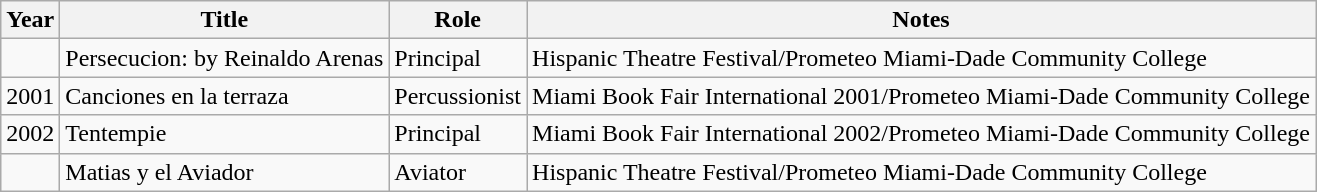<table class="wikitable sortable">
<tr>
<th>Year</th>
<th>Title</th>
<th>Role</th>
<th class="unsortable">Notes</th>
</tr>
<tr>
<td></td>
<td>Persecucion: by Reinaldo Arenas</td>
<td>Principal</td>
<td>Hispanic Theatre Festival/Prometeo Miami-Dade Community College</td>
</tr>
<tr>
<td>2001</td>
<td>Canciones en la terraza</td>
<td>Percussionist</td>
<td>Miami Book Fair International 2001/Prometeo Miami-Dade Community College</td>
</tr>
<tr>
<td>2002</td>
<td>Tentempie</td>
<td>Principal</td>
<td>Miami Book Fair International 2002/Prometeo Miami-Dade Community College</td>
</tr>
<tr>
<td></td>
<td>Matias y el Aviador</td>
<td>Aviator</td>
<td>Hispanic Theatre Festival/Prometeo Miami-Dade Community College</td>
</tr>
</table>
